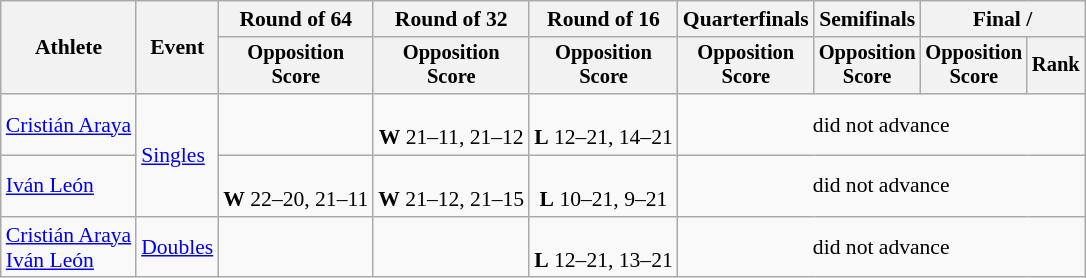<table class=wikitable style="font-size:90%">
<tr>
<th rowspan="2">Athlete</th>
<th rowspan="2">Event</th>
<th>Round of 64</th>
<th>Round of 32</th>
<th>Round of 16</th>
<th>Quarterfinals</th>
<th>Semifinals</th>
<th colspan=2>Final / </th>
</tr>
<tr style="font-size:95%">
<th>Opposition<br>Score</th>
<th>Opposition<br>Score</th>
<th>Opposition<br>Score</th>
<th>Opposition<br>Score</th>
<th>Opposition<br>Score</th>
<th>Opposition<br>Score</th>
<th>Rank</th>
</tr>
<tr align=center>
<td align=left><a href='#'>Cristián Araya</a></td>
<td align=left rowspan=2><a href='#'>Singles</a></td>
<td></td>
<td><br><strong>W</strong> 21–11, 21–12</td>
<td><br><strong>L</strong> 12–21, 14–21</td>
<td colspan=4>did not advance</td>
</tr>
<tr align=center>
<td align=left><a href='#'>Iván León</a></td>
<td><br><strong>W</strong> 22–20, 21–11</td>
<td><br><strong>W</strong> 21–12, 21–15</td>
<td><br><strong>L</strong> 10–21, 9–21</td>
<td colspan=4>did not advance</td>
</tr>
<tr align=center>
<td align=left><a href='#'>Cristián Araya</a><br><a href='#'>Iván León</a></td>
<td><a href='#'>Doubles</a></td>
<td></td>
<td></td>
<td><br><strong>L</strong> 12–21, 13–21</td>
<td colspan=4>did not advance</td>
</tr>
</table>
